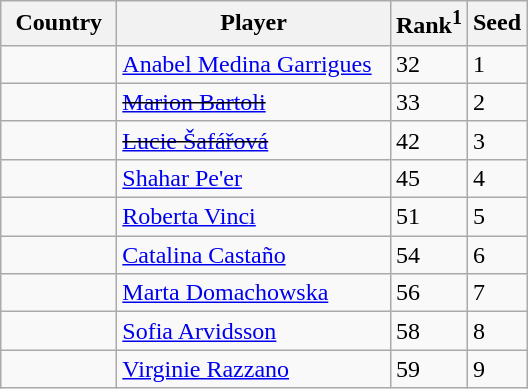<table class="sortable wikitable">
<tr>
<th width="70">Country</th>
<th width="175">Player</th>
<th>Rank<sup>1</sup></th>
<th>Seed</th>
</tr>
<tr>
<td></td>
<td><a href='#'>Anabel Medina Garrigues</a></td>
<td>32</td>
<td>1</td>
</tr>
<tr>
<td></td>
<td><s><a href='#'>Marion Bartoli</a></s></td>
<td>33</td>
<td>2</td>
</tr>
<tr>
<td></td>
<td><s><a href='#'>Lucie Šafářová</a></s></td>
<td>42</td>
<td>3</td>
</tr>
<tr>
<td></td>
<td><a href='#'>Shahar Pe'er</a></td>
<td>45</td>
<td>4</td>
</tr>
<tr>
<td></td>
<td><a href='#'>Roberta Vinci</a></td>
<td>51</td>
<td>5</td>
</tr>
<tr>
<td></td>
<td><a href='#'>Catalina Castaño</a></td>
<td>54</td>
<td>6</td>
</tr>
<tr>
<td></td>
<td><a href='#'>Marta Domachowska</a></td>
<td>56</td>
<td>7</td>
</tr>
<tr>
<td></td>
<td><a href='#'>Sofia Arvidsson</a></td>
<td>58</td>
<td>8</td>
</tr>
<tr>
<td></td>
<td><a href='#'>Virginie Razzano</a></td>
<td>59</td>
<td>9</td>
</tr>
</table>
